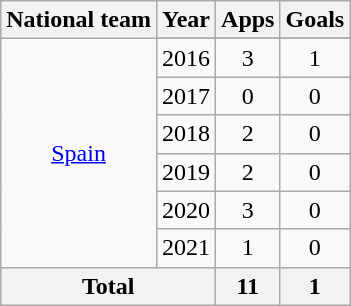<table class="wikitable" style="text-align:center">
<tr>
<th>National team</th>
<th>Year</th>
<th>Apps</th>
<th>Goals</th>
</tr>
<tr>
<td rowspan="7"><a href='#'>Spain</a></td>
</tr>
<tr>
<td>2016</td>
<td>3</td>
<td>1</td>
</tr>
<tr>
<td>2017</td>
<td>0</td>
<td>0</td>
</tr>
<tr>
<td>2018</td>
<td>2</td>
<td>0</td>
</tr>
<tr>
<td>2019</td>
<td>2</td>
<td>0</td>
</tr>
<tr>
<td>2020</td>
<td>3</td>
<td>0</td>
</tr>
<tr>
<td>2021</td>
<td>1</td>
<td>0</td>
</tr>
<tr>
<th colspan="2">Total</th>
<th>11</th>
<th>1</th>
</tr>
</table>
